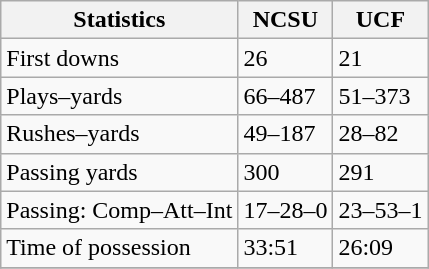<table class="wikitable">
<tr>
<th>Statistics</th>
<th>NCSU</th>
<th>UCF</th>
</tr>
<tr>
<td>First downs</td>
<td>26</td>
<td>21</td>
</tr>
<tr>
<td>Plays–yards</td>
<td>66–487</td>
<td>51–373</td>
</tr>
<tr>
<td>Rushes–yards</td>
<td>49–187</td>
<td>28–82</td>
</tr>
<tr>
<td>Passing yards</td>
<td>300</td>
<td>291</td>
</tr>
<tr>
<td>Passing: Comp–Att–Int</td>
<td>17–28–0</td>
<td>23–53–1</td>
</tr>
<tr>
<td>Time of possession</td>
<td>33:51</td>
<td>26:09</td>
</tr>
<tr>
</tr>
</table>
